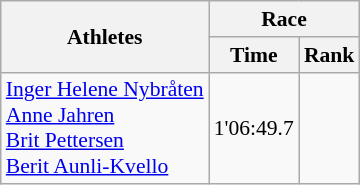<table class="wikitable" border="1" style="font-size:90%">
<tr>
<th rowspan=2>Athletes</th>
<th colspan=2>Race</th>
</tr>
<tr>
<th>Time</th>
<th>Rank</th>
</tr>
<tr>
<td><a href='#'>Inger Helene Nybråten</a><br><a href='#'>Anne Jahren</a><br><a href='#'>Brit Pettersen</a><br><a href='#'>Berit Aunli-Kvello</a></td>
<td align=center>1'06:49.7</td>
<td align=center></td>
</tr>
</table>
